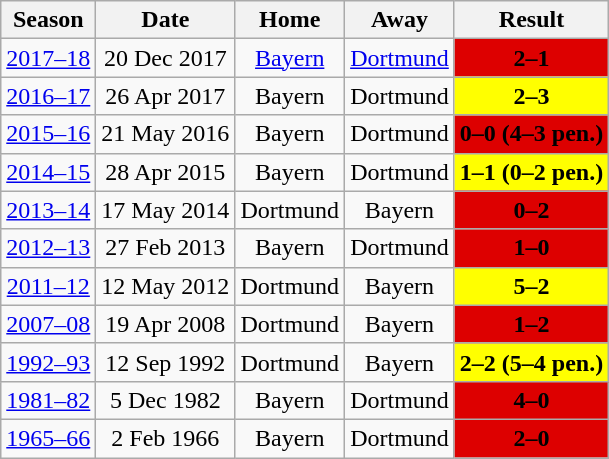<table class="wikitable" style="text-align:center;">
<tr>
<th>Season</th>
<th>Date</th>
<th>Home</th>
<th>Away</th>
<th>Result</th>
</tr>
<tr>
<td><a href='#'>2017–18</a></td>
<td>20 Dec 2017</td>
<td><a href='#'>Bayern</a></td>
<td><a href='#'>Dortmund</a></td>
<td bgcolor=DD0000><span><strong>2–1</strong></span></td>
</tr>
<tr>
<td><a href='#'>2016–17</a></td>
<td>26 Apr 2017</td>
<td>Bayern</td>
<td>Dortmund</td>
<td bgcolor=FFFF00><span><strong>2–3</strong></span></td>
</tr>
<tr>
<td><a href='#'>2015–16</a></td>
<td>21 May 2016</td>
<td>Bayern</td>
<td>Dortmund</td>
<td bgcolor=DD0000><span><strong>0–0 (4–3 pen.)</strong></span></td>
</tr>
<tr>
<td><a href='#'>2014–15</a></td>
<td>28 Apr 2015</td>
<td>Bayern</td>
<td>Dortmund</td>
<td bgcolor=FFFF00><span><strong>1–1 (0–2 pen.)</strong></span></td>
</tr>
<tr>
<td><a href='#'>2013–14</a></td>
<td>17 May 2014</td>
<td>Dortmund</td>
<td>Bayern</td>
<td bgcolor=DD0000><span><strong>0–2</strong></span></td>
</tr>
<tr>
<td><a href='#'>2012–13</a></td>
<td>27 Feb 2013</td>
<td>Bayern</td>
<td>Dortmund</td>
<td bgcolor=DD0000><span><strong>1–0</strong></span></td>
</tr>
<tr>
<td><a href='#'>2011–12</a></td>
<td>12 May 2012</td>
<td>Dortmund</td>
<td>Bayern</td>
<td bgcolor=FFFF00><span><strong>5–2</strong></span></td>
</tr>
<tr>
<td><a href='#'>2007–08</a></td>
<td>19 Apr 2008</td>
<td>Dortmund</td>
<td>Bayern</td>
<td bgcolor=DD0000><span><strong>1–2</strong></span></td>
</tr>
<tr>
<td><a href='#'>1992–93</a></td>
<td>12 Sep 1992</td>
<td>Dortmund</td>
<td>Bayern</td>
<td bgcolor=FFFF00><span><strong>2–2 (5–4 pen.)</strong></span></td>
</tr>
<tr>
<td><a href='#'>1981–82</a></td>
<td>5 Dec 1982</td>
<td>Bayern</td>
<td>Dortmund</td>
<td bgcolor=DD0000><span><strong>4–0</strong></span></td>
</tr>
<tr>
<td><a href='#'>1965–66</a></td>
<td>2 Feb 1966</td>
<td>Bayern</td>
<td>Dortmund</td>
<td bgcolor=DD0000><span><strong>2–0</strong></span></td>
</tr>
</table>
